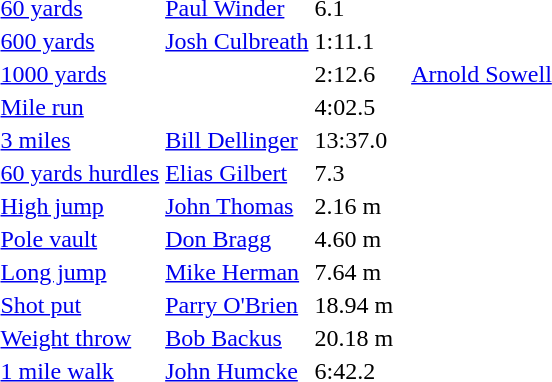<table>
<tr>
<td><a href='#'>60 yards</a></td>
<td><a href='#'>Paul Winder</a></td>
<td>6.1</td>
<td></td>
<td></td>
<td></td>
<td></td>
</tr>
<tr>
<td><a href='#'>600 yards</a></td>
<td><a href='#'>Josh Culbreath</a></td>
<td>1:11.1</td>
<td></td>
<td></td>
<td></td>
<td></td>
</tr>
<tr>
<td><a href='#'>1000 yards</a></td>
<td></td>
<td>2:12.6</td>
<td></td>
<td></td>
<td><a href='#'>Arnold Sowell</a></td>
<td></td>
</tr>
<tr>
<td><a href='#'>Mile run</a></td>
<td></td>
<td>4:02.5</td>
<td></td>
<td></td>
<td></td>
<td></td>
</tr>
<tr>
<td><a href='#'>3 miles</a></td>
<td><a href='#'>Bill Dellinger</a></td>
<td>13:37.0</td>
<td></td>
<td></td>
<td></td>
<td></td>
</tr>
<tr>
<td><a href='#'>60 yards hurdles</a></td>
<td><a href='#'>Elias Gilbert</a></td>
<td>7.3</td>
<td></td>
<td></td>
<td></td>
<td></td>
</tr>
<tr>
<td><a href='#'>High jump</a></td>
<td><a href='#'>John Thomas</a></td>
<td>2.16 m</td>
<td></td>
<td></td>
<td></td>
<td></td>
</tr>
<tr>
<td><a href='#'>Pole vault</a></td>
<td><a href='#'>Don Bragg</a></td>
<td>4.60 m</td>
<td></td>
<td></td>
<td></td>
<td></td>
</tr>
<tr>
<td><a href='#'>Long jump</a></td>
<td><a href='#'>Mike Herman</a></td>
<td>7.64 m</td>
<td></td>
<td></td>
<td></td>
<td></td>
</tr>
<tr>
<td><a href='#'>Shot put</a></td>
<td><a href='#'>Parry O'Brien</a></td>
<td>18.94 m</td>
<td></td>
<td></td>
<td></td>
<td></td>
</tr>
<tr>
<td><a href='#'>Weight throw</a></td>
<td><a href='#'>Bob Backus</a></td>
<td>20.18 m</td>
<td></td>
<td></td>
<td></td>
<td></td>
</tr>
<tr>
<td><a href='#'>1 mile walk</a></td>
<td><a href='#'>John Humcke</a></td>
<td>6:42.2</td>
<td></td>
<td></td>
<td></td>
<td></td>
</tr>
</table>
